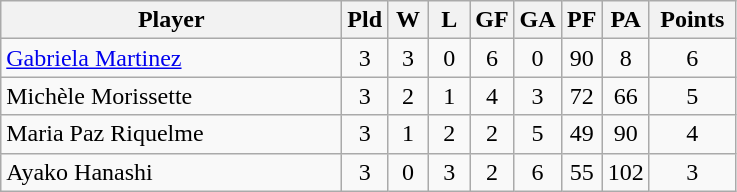<table class=wikitable style="text-align:center">
<tr>
<th width=220>Player</th>
<th width=20>Pld</th>
<th width=20>W</th>
<th width=20>L</th>
<th width=20>GF</th>
<th width=20>GA</th>
<th width=20>PF</th>
<th width=20>PA</th>
<th width=50>Points</th>
</tr>
<tr>
<td align=left> <a href='#'>Gabriela Martinez</a></td>
<td>3</td>
<td>3</td>
<td>0</td>
<td>6</td>
<td>0</td>
<td>90</td>
<td>8</td>
<td>6</td>
</tr>
<tr>
<td align=left> Michèle Morissette</td>
<td>3</td>
<td>2</td>
<td>1</td>
<td>4</td>
<td>3</td>
<td>72</td>
<td>66</td>
<td>5</td>
</tr>
<tr>
<td align=left> Maria Paz Riquelme</td>
<td>3</td>
<td>1</td>
<td>2</td>
<td>2</td>
<td>5</td>
<td>49</td>
<td>90</td>
<td>4</td>
</tr>
<tr>
<td align=left> Ayako Hanashi</td>
<td>3</td>
<td>0</td>
<td>3</td>
<td>2</td>
<td>6</td>
<td>55</td>
<td>102</td>
<td>3</td>
</tr>
</table>
